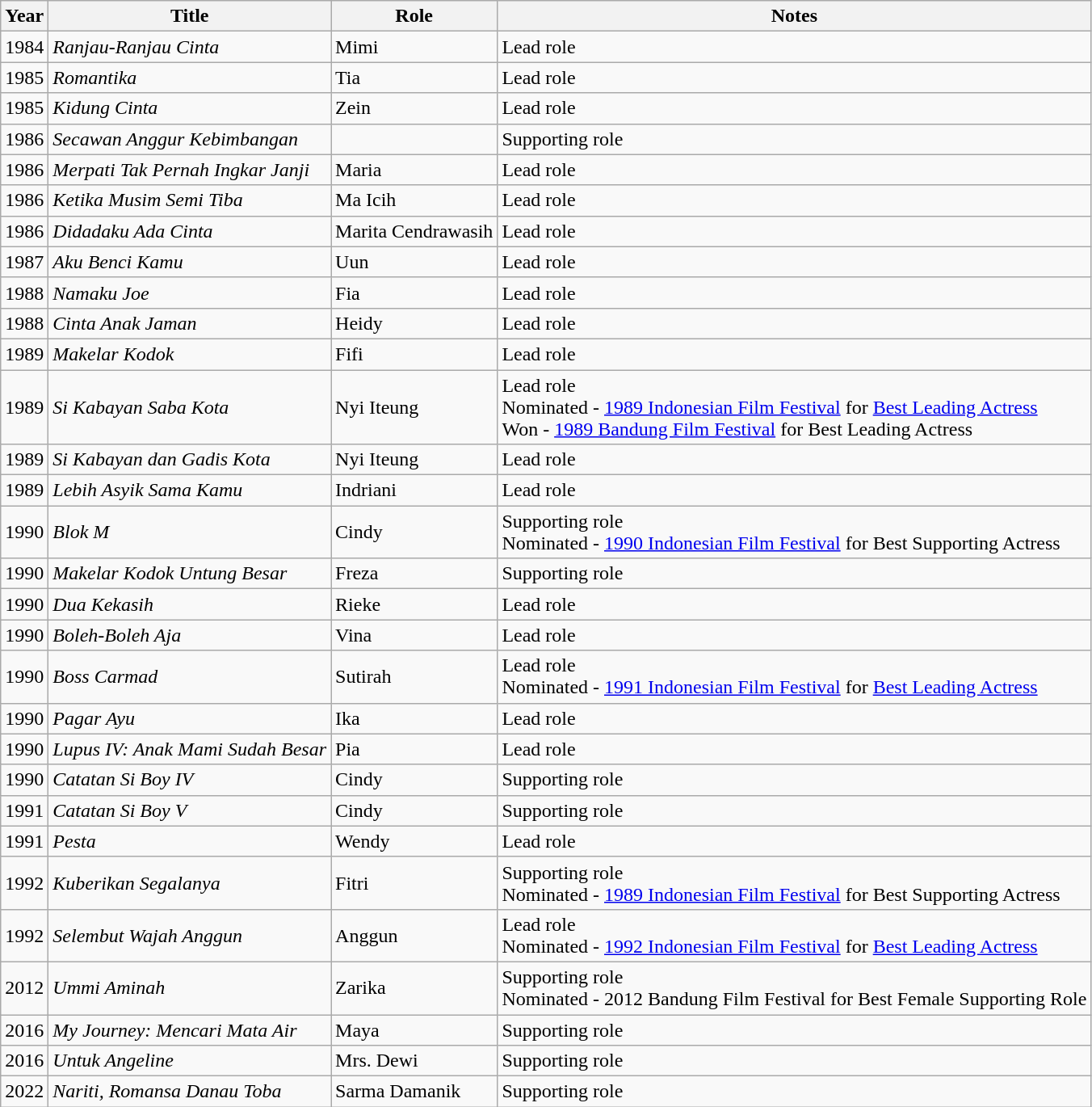<table class="wikitable">
<tr>
<th>Year</th>
<th>Title</th>
<th>Role</th>
<th>Notes</th>
</tr>
<tr>
<td>1984</td>
<td><em>Ranjau-Ranjau Cinta</em></td>
<td>Mimi</td>
<td>Lead role</td>
</tr>
<tr>
<td>1985</td>
<td><em>Romantika</em></td>
<td>Tia</td>
<td>Lead role</td>
</tr>
<tr>
<td>1985</td>
<td><em>Kidung Cinta</em></td>
<td>Zein</td>
<td>Lead role</td>
</tr>
<tr>
<td>1986</td>
<td><em>Secawan Anggur Kebimbangan</em></td>
<td></td>
<td>Supporting role</td>
</tr>
<tr>
<td>1986</td>
<td><em>Merpati Tak Pernah Ingkar Janji</em></td>
<td>Maria</td>
<td>Lead role</td>
</tr>
<tr>
<td>1986</td>
<td><em>Ketika Musim Semi Tiba</em></td>
<td>Ma Icih</td>
<td>Lead role</td>
</tr>
<tr>
<td>1986</td>
<td><em>Didadaku Ada Cinta</em></td>
<td>Marita Cendrawasih</td>
<td>Lead role</td>
</tr>
<tr>
<td>1987</td>
<td><em>Aku Benci Kamu</em></td>
<td>Uun</td>
<td>Lead role</td>
</tr>
<tr>
<td>1988</td>
<td><em>Namaku Joe</em></td>
<td>Fia</td>
<td>Lead role</td>
</tr>
<tr>
<td>1988</td>
<td><em>Cinta Anak Jaman</em></td>
<td>Heidy</td>
<td>Lead role</td>
</tr>
<tr>
<td>1989</td>
<td><em>Makelar Kodok</em></td>
<td>Fifi</td>
<td>Lead role</td>
</tr>
<tr>
<td>1989</td>
<td><em>Si Kabayan Saba Kota</em></td>
<td>Nyi Iteung</td>
<td>Lead role<br>Nominated - <a href='#'>1989 Indonesian Film Festival</a> for <a href='#'>Best Leading Actress</a><br>Won - <a href='#'>1989 Bandung Film Festival</a> for Best Leading Actress</td>
</tr>
<tr>
<td>1989</td>
<td><em>Si Kabayan dan Gadis Kota</em></td>
<td>Nyi Iteung</td>
<td>Lead role</td>
</tr>
<tr>
<td>1989</td>
<td><em>Lebih Asyik Sama Kamu</em></td>
<td>Indriani</td>
<td>Lead role</td>
</tr>
<tr>
<td>1990</td>
<td><em>Blok M</em></td>
<td>Cindy</td>
<td>Supporting role<br>Nominated - <a href='#'>1990 Indonesian Film Festival</a> for Best Supporting Actress</td>
</tr>
<tr>
<td>1990</td>
<td><em>Makelar Kodok Untung Besar</em></td>
<td>Freza</td>
<td>Supporting role</td>
</tr>
<tr>
<td>1990</td>
<td><em>Dua Kekasih</em></td>
<td>Rieke</td>
<td>Lead role</td>
</tr>
<tr>
<td>1990</td>
<td><em>Boleh-Boleh Aja</em></td>
<td>Vina</td>
<td>Lead role</td>
</tr>
<tr>
<td>1990</td>
<td><em>Boss Carmad</em></td>
<td>Sutirah</td>
<td>Lead role<br>Nominated - <a href='#'>1991 Indonesian Film Festival</a> for <a href='#'>Best Leading Actress</a></td>
</tr>
<tr>
<td>1990</td>
<td><em>Pagar Ayu</em></td>
<td>Ika</td>
<td>Lead role</td>
</tr>
<tr>
<td>1990</td>
<td><em>Lupus IV: Anak Mami Sudah Besar</em></td>
<td>Pia</td>
<td>Lead role</td>
</tr>
<tr>
<td>1990</td>
<td><em>Catatan Si Boy IV</em></td>
<td>Cindy</td>
<td>Supporting role</td>
</tr>
<tr>
<td>1991</td>
<td><em>Catatan Si Boy V</em></td>
<td>Cindy</td>
<td>Supporting role</td>
</tr>
<tr>
<td>1991</td>
<td><em>Pesta</em></td>
<td>Wendy</td>
<td>Lead role</td>
</tr>
<tr>
<td>1992</td>
<td><em>Kuberikan Segalanya</em></td>
<td>Fitri</td>
<td>Supporting role<br>Nominated - <a href='#'>1989 Indonesian Film Festival</a> for Best Supporting Actress</td>
</tr>
<tr>
<td>1992</td>
<td><em>Selembut Wajah Anggun</em></td>
<td>Anggun</td>
<td>Lead role<br>Nominated - <a href='#'>1992 Indonesian Film Festival</a> for <a href='#'>Best Leading Actress</a></td>
</tr>
<tr>
<td>2012</td>
<td><em>Ummi Aminah</em></td>
<td>Zarika</td>
<td>Supporting role<br>Nominated - 2012 Bandung Film Festival for Best Female Supporting Role</td>
</tr>
<tr>
<td>2016</td>
<td><em>My Journey: Mencari Mata Air</em></td>
<td>Maya</td>
<td>Supporting role</td>
</tr>
<tr>
<td>2016</td>
<td><em>Untuk Angeline</em></td>
<td>Mrs. Dewi</td>
<td>Supporting role</td>
</tr>
<tr>
<td>2022</td>
<td><em>Nariti, Romansa Danau Toba</em></td>
<td>Sarma Damanik</td>
<td>Supporting role</td>
</tr>
</table>
